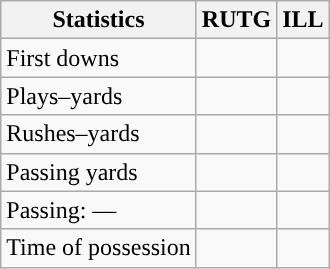<table class="wikitable" style="float:left">
<tr>
<th>Statistics</th>
<th>RUTG</th>
<th>ILL</th>
</tr>
<tr>
<td>First downs</td>
<td></td>
<td></td>
</tr>
<tr>
<td>Plays–yards</td>
<td></td>
<td></td>
</tr>
<tr>
<td>Rushes–yards</td>
<td></td>
<td></td>
</tr>
<tr>
<td>Passing yards</td>
<td></td>
<td></td>
</tr>
<tr>
<td>Passing: ––</td>
<td></td>
<td></td>
</tr>
<tr>
<td>Time of possession</td>
<td></td>
<td></td>
</tr>
</table>
